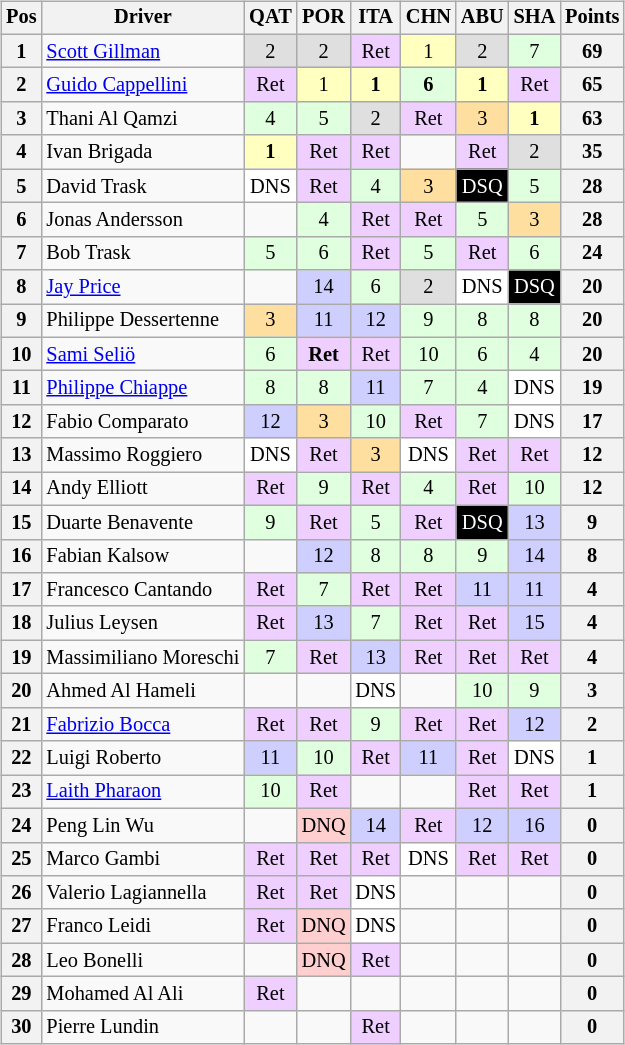<table>
<tr valign="top">
<td><br><table class="wikitable" style="font-size:85%; text-align:center;">
<tr>
<th valign="middle">Pos</th>
<th valign="middle">Driver</th>
<th>QAT<br></th>
<th>POR<br></th>
<th>ITA<br></th>
<th>CHN<br></th>
<th>ABU<br></th>
<th>SHA<br></th>
<th valign="middle">Points</th>
</tr>
<tr>
<th>1</th>
<td align=left> <a href='#'>Scott Gillman</a></td>
<td style="background:#dfdfdf;">2</td>
<td style="background:#dfdfdf;">2</td>
<td style="background:#efcfff;">Ret</td>
<td style="background:#ffffbf;">1</td>
<td style="background:#dfdfdf;">2</td>
<td style="background:#dfffdf;">7</td>
<th align=center>69</th>
</tr>
<tr>
<th>2</th>
<td align=left> <a href='#'>Guido Cappellini</a></td>
<td style="background:#efcfff;">Ret</td>
<td style="background:#ffffbf;">1</td>
<td style="background:#ffffbf;"><strong>1</strong></td>
<td style="background:#dfffdf;"><strong>6</strong></td>
<td style="background:#ffffbf;"><strong>1</strong></td>
<td style="background:#efcfff;">Ret</td>
<th align=center>65</th>
</tr>
<tr>
<th>3</th>
<td align=left> Thani Al Qamzi</td>
<td style="background:#dfffdf;">4</td>
<td style="background:#dfffdf;">5</td>
<td style="background:#dfdfdf;">2</td>
<td style="background:#efcfff;">Ret</td>
<td style="background:#ffdf9f;">3</td>
<td style="background:#ffffbf;"><strong>1</strong></td>
<th align=center>63</th>
</tr>
<tr>
<th>4</th>
<td align=left> Ivan Brigada</td>
<td style="background:#ffffbf;"><strong>1</strong></td>
<td style="background:#efcfff;">Ret</td>
<td style="background:#efcfff;">Ret</td>
<td></td>
<td style="background:#efcfff;">Ret</td>
<td style="background:#dfdfdf;">2</td>
<th align=center>35</th>
</tr>
<tr>
<th>5</th>
<td align=left> David Trask</td>
<td style="background:#ffffff;">DNS</td>
<td style="background:#efcfff;">Ret</td>
<td style="background:#dfffdf;">4</td>
<td style="background:#ffdf9f;">3</td>
<td style="background:#000000; color:white;">DSQ</td>
<td style="background:#dfffdf;">5</td>
<th align=center>28</th>
</tr>
<tr>
<th>6</th>
<td align=left> Jonas Andersson</td>
<td></td>
<td style="background:#dfffdf;">4</td>
<td style="background:#efcfff;">Ret</td>
<td style="background:#efcfff;">Ret</td>
<td style="background:#dfffdf;">5</td>
<td style="background:#ffdf9f;">3</td>
<th align=center>28</th>
</tr>
<tr>
<th>7</th>
<td align=left> Bob Trask</td>
<td style="background:#dfffdf;">5</td>
<td style="background:#dfffdf;">6</td>
<td style="background:#efcfff;">Ret</td>
<td style="background:#dfffdf;">5</td>
<td style="background:#efcfff;">Ret</td>
<td style="background:#dfffdf;">6</td>
<th align=center>24</th>
</tr>
<tr>
<th>8</th>
<td align=left> <a href='#'>Jay Price</a></td>
<td></td>
<td style="background:#cfcfff;">14</td>
<td style="background:#dfffdf;">6</td>
<td style="background:#dfdfdf;">2</td>
<td style="background:#ffffff;">DNS</td>
<td style="background:#000000; color:white;">DSQ</td>
<th align=center>20</th>
</tr>
<tr>
<th>9</th>
<td align=left> Philippe Dessertenne</td>
<td style="background:#ffdf9f;">3</td>
<td style="background:#cfcfff;">11</td>
<td style="background:#cfcfff;">12</td>
<td style="background:#dfffdf;">9</td>
<td style="background:#dfffdf;">8</td>
<td style="background:#dfffdf;">8</td>
<th align=center>20</th>
</tr>
<tr>
<th>10</th>
<td align=left> <a href='#'>Sami Seliö</a></td>
<td style="background:#dfffdf;">6</td>
<td style="background:#efcfff;"><strong>Ret</strong></td>
<td style="background:#efcfff;">Ret</td>
<td style="background:#dfffdf;">10</td>
<td style="background:#dfffdf;">6</td>
<td style="background:#dfffdf;">4</td>
<th align=center>20</th>
</tr>
<tr>
<th>11</th>
<td align=left> <a href='#'>Philippe Chiappe</a></td>
<td style="background:#dfffdf;">8</td>
<td style="background:#dfffdf;">8</td>
<td style="background:#cfcfff;">11</td>
<td style="background:#dfffdf;">7</td>
<td style="background:#dfffdf;">4</td>
<td style="background:#ffffff;">DNS</td>
<th align=center>19</th>
</tr>
<tr>
<th>12</th>
<td align=left> Fabio Comparato</td>
<td style="background:#cfcfff;">12</td>
<td style="background:#ffdf9f;">3</td>
<td style="background:#dfffdf;">10</td>
<td style="background:#efcfff;">Ret</td>
<td style="background:#dfffdf;">7</td>
<td style="background:#ffffff;">DNS</td>
<th align=center>17</th>
</tr>
<tr>
<th>13</th>
<td align=left> Massimo Roggiero</td>
<td style="background:#ffffff;">DNS</td>
<td style="background:#efcfff;">Ret</td>
<td style="background:#ffdf9f;">3</td>
<td style="background:#ffffff;">DNS</td>
<td style="background:#efcfff;">Ret</td>
<td style="background:#efcfff;">Ret</td>
<th align=center>12</th>
</tr>
<tr>
<th>14</th>
<td align=left> Andy Elliott</td>
<td style="background:#efcfff;">Ret</td>
<td style="background:#dfffdf;">9</td>
<td style="background:#efcfff;">Ret</td>
<td style="background:#dfffdf;">4</td>
<td style="background:#efcfff;">Ret</td>
<td style="background:#dfffdf;">10</td>
<th align=center>12</th>
</tr>
<tr>
<th>15</th>
<td align=left> Duarte Benavente</td>
<td style="background:#dfffdf;">9</td>
<td style="background:#efcfff;">Ret</td>
<td style="background:#dfffdf;">5</td>
<td style="background:#efcfff;">Ret</td>
<td style="background:#000000; color:white;">DSQ</td>
<td style="background:#cfcfff;">13</td>
<th align=center>9</th>
</tr>
<tr>
<th>16</th>
<td align=left> Fabian Kalsow</td>
<td></td>
<td style="background:#cfcfff;">12</td>
<td style="background:#dfffdf;">8</td>
<td style="background:#dfffdf;">8</td>
<td style="background:#dfffdf;">9</td>
<td style="background:#cfcfff;">14</td>
<th align=center>8</th>
</tr>
<tr>
<th>17</th>
<td align=left> Francesco Cantando</td>
<td style="background:#efcfff;">Ret</td>
<td style="background:#dfffdf;">7</td>
<td style="background:#efcfff;">Ret</td>
<td style="background:#efcfff;">Ret</td>
<td style="background:#cfcfff;">11</td>
<td style="background:#cfcfff;">11</td>
<th align=center>4</th>
</tr>
<tr>
<th>18</th>
<td align=left> Julius Leysen</td>
<td style="background:#efcfff;">Ret</td>
<td style="background:#cfcfff;">13</td>
<td style="background:#dfffdf;">7</td>
<td style="background:#efcfff;">Ret</td>
<td style="background:#efcfff;">Ret</td>
<td style="background:#cfcfff;">15</td>
<th align=center>4</th>
</tr>
<tr>
<th>19</th>
<td align=left> Massimiliano Moreschi</td>
<td style="background:#dfffdf;">7</td>
<td style="background:#efcfff;">Ret</td>
<td style="background:#cfcfff;">13</td>
<td style="background:#efcfff;">Ret</td>
<td style="background:#efcfff;">Ret</td>
<td style="background:#efcfff;">Ret</td>
<th align=center>4</th>
</tr>
<tr>
<th>20</th>
<td align=left> Ahmed Al Hameli</td>
<td></td>
<td></td>
<td style="background:#ffffff;">DNS</td>
<td></td>
<td style="background:#dfffdf;">10</td>
<td style="background:#dfffdf;">9</td>
<th align=center>3</th>
</tr>
<tr>
<th>21</th>
<td align=left> <a href='#'>Fabrizio Bocca</a></td>
<td style="background:#efcfff;">Ret</td>
<td style="background:#efcfff;">Ret</td>
<td style="background:#dfffdf;">9</td>
<td style="background:#efcfff;">Ret</td>
<td style="background:#efcfff;">Ret</td>
<td style="background:#cfcfff;">12</td>
<th align=center>2</th>
</tr>
<tr>
<th>22</th>
<td align=left> Luigi Roberto</td>
<td style="background:#cfcfff;">11</td>
<td style="background:#dfffdf;">10</td>
<td style="background:#efcfff;">Ret</td>
<td style="background:#cfcfff;">11</td>
<td style="background:#efcfff;">Ret</td>
<td style="background:#ffffff;">DNS</td>
<th align=center>1</th>
</tr>
<tr>
<th>23</th>
<td align=left> <a href='#'>Laith Pharaon</a></td>
<td style="background:#dfffdf;">10</td>
<td style="background:#efcfff;">Ret</td>
<td></td>
<td></td>
<td style="background:#efcfff;">Ret</td>
<td style="background:#efcfff;">Ret</td>
<th align=center>1</th>
</tr>
<tr>
<th>24</th>
<td align=left> Peng Lin Wu</td>
<td></td>
<td style="background:#ffcfcf;">DNQ</td>
<td style="background:#cfcfff;">14</td>
<td style="background:#efcfff;">Ret</td>
<td style="background:#cfcfff;">12</td>
<td style="background:#cfcfff;">16</td>
<th align=center>0</th>
</tr>
<tr>
<th>25</th>
<td align=left> Marco Gambi</td>
<td style="background:#efcfff;">Ret</td>
<td style="background:#efcfff;">Ret</td>
<td style="background:#efcfff;">Ret</td>
<td style="background:#ffffff;">DNS</td>
<td style="background:#efcfff;">Ret</td>
<td style="background:#efcfff;">Ret</td>
<th align=center>0</th>
</tr>
<tr>
<th>26</th>
<td align=left> Valerio Lagiannella</td>
<td style="background:#efcfff;">Ret</td>
<td style="background:#efcfff;">Ret</td>
<td style="background:#ffffff;">DNS</td>
<td></td>
<td></td>
<td></td>
<th align=center>0</th>
</tr>
<tr>
<th>27</th>
<td align=left> Franco Leidi</td>
<td style="background:#efcfff;">Ret</td>
<td style="background:#ffcfcf;">DNQ</td>
<td style="background:#ffffff;">DNS</td>
<td></td>
<td></td>
<td></td>
<th align=center>0</th>
</tr>
<tr>
<th>28</th>
<td align=left> Leo Bonelli</td>
<td></td>
<td style="background:#ffcfcf;">DNQ</td>
<td style="background:#efcfff;">Ret</td>
<td></td>
<td></td>
<td></td>
<th align=center>0</th>
</tr>
<tr>
<th>29</th>
<td align=left> Mohamed Al Ali</td>
<td style="background:#efcfff;">Ret</td>
<td></td>
<td></td>
<td></td>
<td></td>
<td></td>
<th align=center>0</th>
</tr>
<tr>
<th>30</th>
<td align=left> Pierre Lundin</td>
<td></td>
<td></td>
<td style="background:#efcfff;">Ret</td>
<td></td>
<td></td>
<td></td>
<th align=center>0</th>
</tr>
</table>
</td>
<td><br>
<br></td>
</tr>
</table>
